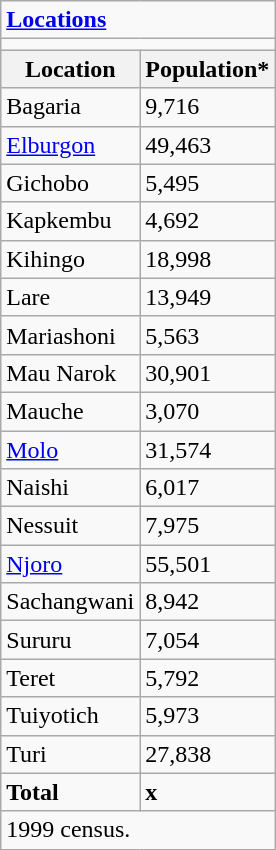<table class="wikitable">
<tr>
<td colspan="2"><strong><a href='#'>Locations</a></strong></td>
</tr>
<tr>
<td colspan="2"></td>
</tr>
<tr>
<th>Location</th>
<th>Population*</th>
</tr>
<tr>
<td>Bagaria</td>
<td>9,716</td>
</tr>
<tr>
<td><a href='#'>Elburgon</a></td>
<td>49,463</td>
</tr>
<tr>
<td>Gichobo</td>
<td>5,495</td>
</tr>
<tr>
<td>Kapkembu</td>
<td>4,692</td>
</tr>
<tr>
<td>Kihingo</td>
<td>18,998</td>
</tr>
<tr>
<td>Lare</td>
<td>13,949</td>
</tr>
<tr>
<td>Mariashoni</td>
<td>5,563</td>
</tr>
<tr>
<td>Mau Narok</td>
<td>30,901</td>
</tr>
<tr>
<td>Mauche</td>
<td>3,070</td>
</tr>
<tr>
<td><a href='#'>Molo</a></td>
<td>31,574</td>
</tr>
<tr>
<td>Naishi</td>
<td>6,017</td>
</tr>
<tr>
<td>Nessuit</td>
<td>7,975</td>
</tr>
<tr>
<td><a href='#'>Njoro</a></td>
<td>55,501</td>
</tr>
<tr>
<td>Sachangwani</td>
<td>8,942</td>
</tr>
<tr>
<td>Sururu</td>
<td>7,054</td>
</tr>
<tr>
<td>Teret</td>
<td>5,792</td>
</tr>
<tr>
<td>Tuiyotich</td>
<td>5,973</td>
</tr>
<tr>
<td>Turi</td>
<td>27,838</td>
</tr>
<tr>
<td><strong>Total</strong></td>
<td><strong>x</strong></td>
</tr>
<tr>
<td colspan="2">1999 census.</td>
</tr>
</table>
